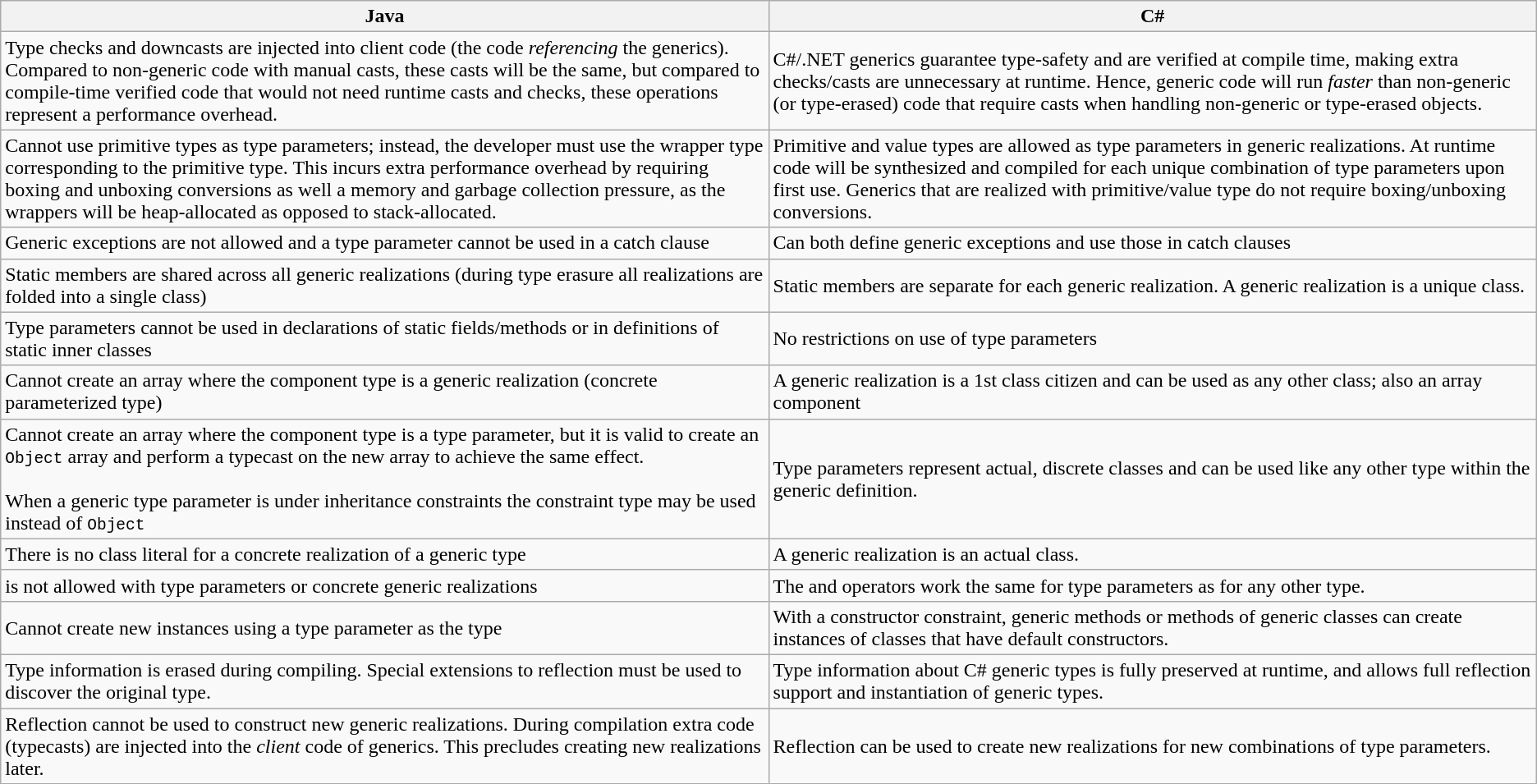<table class="wikitable">
<tr>
<th style="width:50%;">Java</th>
<th style="width:50%;">C#</th>
</tr>
<tr>
<td>Type checks and downcasts are injected into client code (the code <em>referencing</em> the generics). Compared to non-generic code with manual casts, these casts will be the same, but compared to compile-time verified code that would not need runtime casts and checks, these operations represent a performance overhead.</td>
<td>C#/.NET generics guarantee type-safety and are verified at compile time, making extra checks/casts are unnecessary at runtime. Hence, generic code will run <em>faster</em> than non-generic (or type-erased) code that require casts when handling non-generic or type-erased objects.</td>
</tr>
<tr>
<td>Cannot use primitive types as type parameters; instead, the developer must use the wrapper type corresponding to the primitive type. This incurs extra performance overhead by requiring boxing and unboxing conversions as well a memory and garbage collection pressure, as the wrappers will be heap-allocated as opposed to stack-allocated.</td>
<td>Primitive and value types are allowed as type parameters in generic realizations. At runtime code will be synthesized and compiled for each unique combination of type parameters upon first use. Generics that are realized with primitive/value type do not require boxing/unboxing conversions.</td>
</tr>
<tr>
<td>Generic exceptions are not allowed and a type parameter cannot be used in a catch clause</td>
<td>Can both define generic exceptions and use those in catch clauses</td>
</tr>
<tr>
<td>Static members are shared across all generic realizations (during type erasure all realizations are folded into a single class)</td>
<td>Static members are separate for each generic realization. A generic realization is a unique class.</td>
</tr>
<tr>
<td>Type parameters cannot be used in declarations of static fields/methods or in definitions of static inner classes</td>
<td>No restrictions on use of type parameters</td>
</tr>
<tr>
<td>Cannot create an array where the component type is a generic realization (concrete parameterized type)<br></td>
<td>A generic realization is a 1st class citizen and can be used as any other class; also an array component<br></td>
</tr>
<tr>
<td>Cannot create an array where the component type is a type parameter, but it is valid to create an <code>Object</code> array and perform a typecast on the new array to achieve the same effect.<br><br>When a generic type parameter is under inheritance constraints the constraint type may be used instead of <code>Object</code>
</td>
<td>Type parameters represent actual, discrete classes and can be used like any other type within the generic definition.<br></td>
</tr>
<tr>
<td>There is no class literal for a concrete realization of a generic type</td>
<td>A generic realization is an actual class.</td>
</tr>
<tr>
<td> is not allowed with type parameters or concrete generic realizations</td>
<td>The  and  operators work the same for type parameters as for any other type.</td>
</tr>
<tr>
<td>Cannot create new instances using a type parameter as the type</td>
<td>With a constructor constraint, generic methods or methods of generic classes can create instances of classes that have default constructors.</td>
</tr>
<tr>
<td>Type information is erased during compiling. Special extensions to reflection must be used to discover the original type.</td>
<td>Type information about C# generic types is fully preserved at runtime, and allows full reflection support and instantiation of generic types.</td>
</tr>
<tr>
<td>Reflection cannot be used to construct new generic realizations. During compilation extra code (typecasts) are injected into the <em>client</em> code of generics. This precludes creating new realizations later.</td>
<td>Reflection can be used to create new realizations for new combinations of type parameters.</td>
</tr>
</table>
